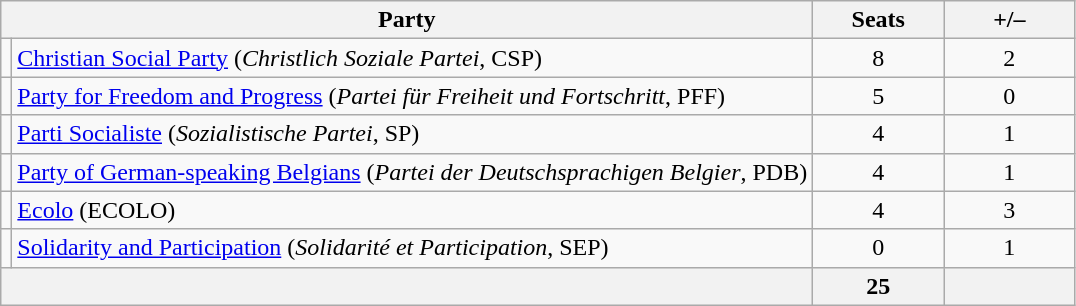<table class=wikitable>
<tr>
<th style="width: 20em" colspan= 2>Party</th>
<th style="width: 5em">Seats</th>
<th style="width: 5em">+/–</th>
</tr>
<tr>
<td></td>
<td><a href='#'>Christian Social Party</a> (<em>Christlich Soziale Partei</em>, CSP)</td>
<td align="center">8</td>
<td align="center"> 2</td>
</tr>
<tr>
<td></td>
<td><a href='#'>Party for Freedom and Progress</a> (<em>Partei für Freiheit und Fortschritt</em>, PFF)</td>
<td align="center">5</td>
<td align="center"> 0</td>
</tr>
<tr>
<td></td>
<td><a href='#'>Parti Socialiste</a> (<em>Sozialistische Partei</em>, SP)</td>
<td align="center">4</td>
<td align="center"> 1</td>
</tr>
<tr>
<td></td>
<td><a href='#'>Party of German-speaking Belgians</a> (<em>Partei der Deutschsprachigen Belgier</em>, PDB)</td>
<td align="center">4</td>
<td align="center"> 1</td>
</tr>
<tr>
<td></td>
<td><a href='#'>Ecolo</a> (ECOLO)</td>
<td align="center">4</td>
<td align="center"> 3</td>
</tr>
<tr>
<td></td>
<td><a href='#'>Solidarity and Participation</a> (<em>Solidarité et Participation</em>, SEP)</td>
<td align="center">0</td>
<td align="center"> 1</td>
</tr>
<tr>
<th colspan="2"></th>
<th align="center">25</th>
<th align="center"></th>
</tr>
</table>
